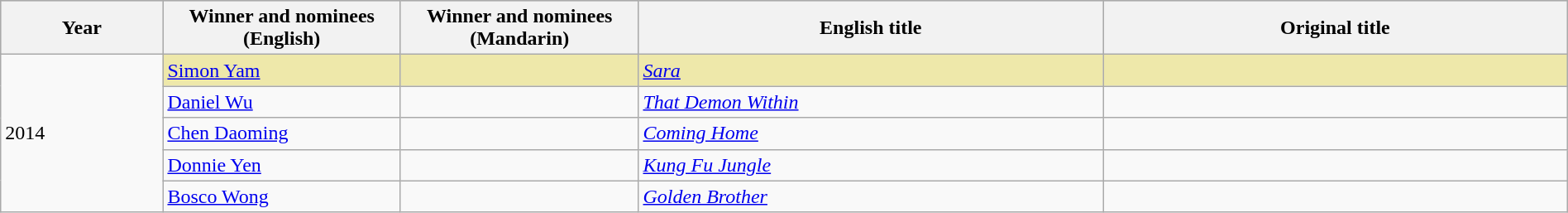<table class="wikitable" style="width:100%;">
<tr style="background:#BEBEBE">
<th width="100"><strong>Year</strong></th>
<th width="150"><strong>Winner and nominees<br>(English)</strong></th>
<th width="150"><strong>Winner and nominees<br>(Mandarin)</strong></th>
<th width="300"><strong>English title</strong></th>
<th width="300"><strong>Original title</strong></th>
</tr>
<tr>
<td rowspan="5">2014</td>
<td style="background:#EEE8AA;"><a href='#'>Simon Yam</a></td>
<td style="background:#EEE8AA;"></td>
<td style="background:#EEE8AA;"><em><a href='#'>Sara</a></em></td>
<td style="background:#EEE8AA;"></td>
</tr>
<tr>
<td><a href='#'>Daniel Wu</a></td>
<td></td>
<td><em><a href='#'>That Demon Within</a></em></td>
<td></td>
</tr>
<tr>
<td><a href='#'>Chen Daoming</a></td>
<td></td>
<td><em><a href='#'>Coming Home</a></em></td>
<td></td>
</tr>
<tr>
<td><a href='#'>Donnie Yen</a></td>
<td></td>
<td><em><a href='#'>Kung Fu Jungle</a></em></td>
<td></td>
</tr>
<tr>
<td><a href='#'>Bosco Wong</a></td>
<td></td>
<td><em><a href='#'>Golden Brother</a></em></td>
<td></td>
</tr>
</table>
